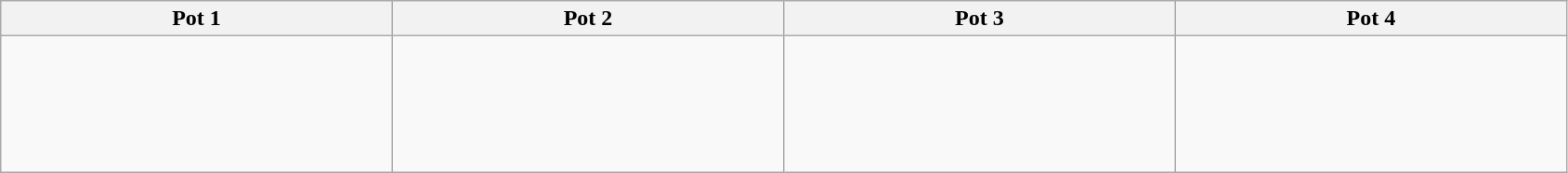<table class="wikitable" style="width:89%;">
<tr>
<th width=25%>Pot 1</th>
<th width=25%>Pot 2</th>
<th width=25%>Pot 3</th>
<th width=25%>Pot 4</th>
</tr>
<tr>
<td><br> <br>
<br>
<br>
<br></td>
<td><br><br>
<br>
<br>
<br></td>
<td><br><br>
<br>
<br>
<br></td>
<td><br><br>
<br>
<br>
<br></td>
</tr>
</table>
